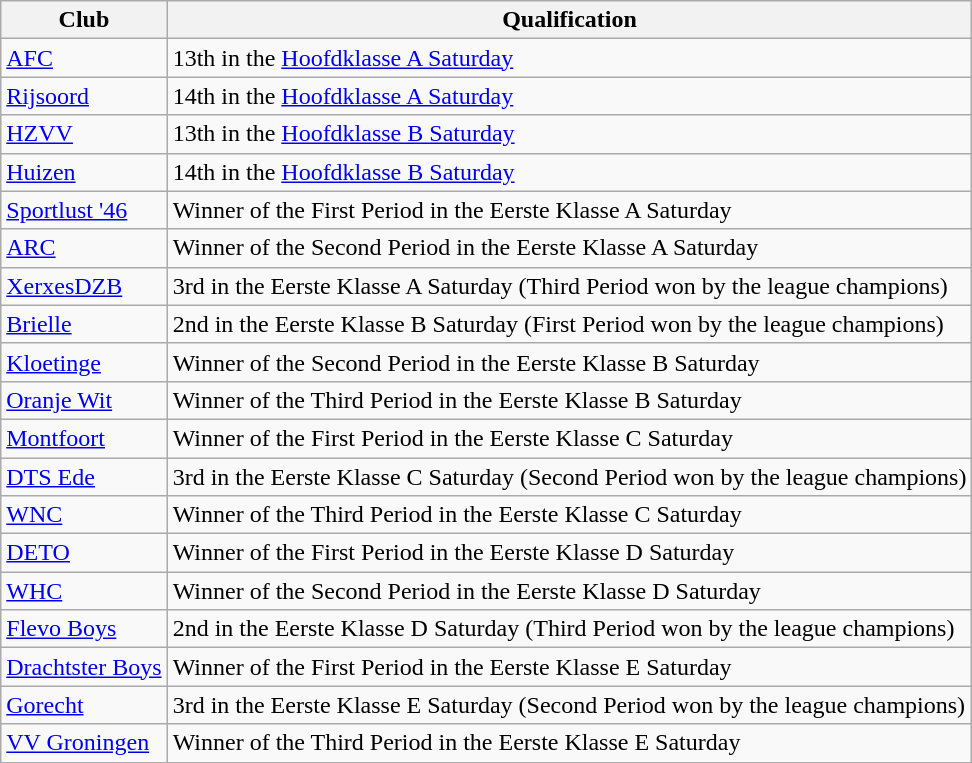<table class="wikitable">
<tr>
<th>Club</th>
<th>Qualification</th>
</tr>
<tr>
<td><a href='#'>AFC</a></td>
<td>13th in the <a href='#'>Hoofdklasse A Saturday</a></td>
</tr>
<tr>
<td><a href='#'>Rijsoord</a></td>
<td>14th in the <a href='#'>Hoofdklasse A Saturday</a></td>
</tr>
<tr>
<td><a href='#'>HZVV</a></td>
<td>13th in the <a href='#'>Hoofdklasse B Saturday</a></td>
</tr>
<tr>
<td><a href='#'>Huizen</a></td>
<td>14th in the <a href='#'>Hoofdklasse B Saturday</a></td>
</tr>
<tr>
<td><a href='#'>Sportlust '46</a></td>
<td>Winner of the First Period in the Eerste Klasse A Saturday</td>
</tr>
<tr>
<td><a href='#'>ARC</a></td>
<td>Winner of the Second Period in the Eerste Klasse A Saturday</td>
</tr>
<tr>
<td><a href='#'>XerxesDZB</a></td>
<td>3rd in the Eerste Klasse A Saturday (Third Period won by the league champions)</td>
</tr>
<tr>
<td><a href='#'>Brielle</a></td>
<td>2nd in the Eerste Klasse B Saturday (First Period won by the league champions)</td>
</tr>
<tr>
<td><a href='#'>Kloetinge</a></td>
<td>Winner of the Second Period in the Eerste Klasse B Saturday</td>
</tr>
<tr>
<td><a href='#'>Oranje Wit</a></td>
<td>Winner of the Third Period in the Eerste Klasse B Saturday</td>
</tr>
<tr>
<td><a href='#'>Montfoort</a></td>
<td>Winner of the First Period in the Eerste Klasse C Saturday</td>
</tr>
<tr>
<td><a href='#'>DTS Ede</a></td>
<td>3rd in the Eerste Klasse C Saturday (Second Period won by the league champions)</td>
</tr>
<tr>
<td><a href='#'>WNC</a></td>
<td>Winner of the Third Period in the Eerste Klasse C Saturday</td>
</tr>
<tr>
<td><a href='#'>DETO</a></td>
<td>Winner of the First Period in the Eerste Klasse D Saturday</td>
</tr>
<tr>
<td><a href='#'>WHC</a></td>
<td>Winner of the Second Period in the Eerste Klasse D Saturday</td>
</tr>
<tr>
<td><a href='#'>Flevo Boys</a></td>
<td>2nd in the Eerste Klasse D Saturday (Third Period won by the league champions)</td>
</tr>
<tr>
<td><a href='#'>Drachtster Boys</a></td>
<td>Winner of the First Period in the Eerste Klasse E Saturday</td>
</tr>
<tr>
<td><a href='#'>Gorecht</a></td>
<td>3rd in the Eerste Klasse E Saturday (Second Period won by the league champions)</td>
</tr>
<tr>
<td><a href='#'>VV Groningen</a></td>
<td>Winner of the Third Period in the Eerste Klasse E Saturday</td>
</tr>
</table>
